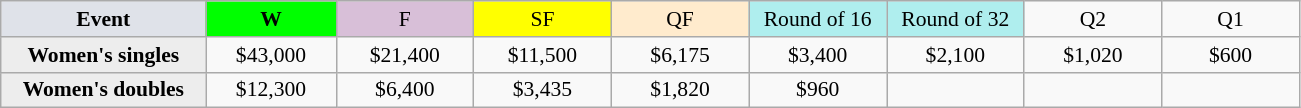<table class=wikitable style=font-size:90%;text-align:center>
<tr>
<td width=130 bgcolor=dfe2e9><strong>Event</strong></td>
<td width=80 bgcolor=lime><strong>W</strong></td>
<td width=85 bgcolor=thistle>F</td>
<td width=85 bgcolor=ffff00>SF</td>
<td width=85 bgcolor=ffebcd>QF</td>
<td width=85 bgcolor=afeeee>Round of 16</td>
<td width=85 bgcolor=afeeee>Round of 32</td>
<td width=85>Q2</td>
<td width=85>Q1</td>
</tr>
<tr>
<th style=background:#ededed>Women's singles</th>
<td>$43,000</td>
<td>$21,400</td>
<td>$11,500</td>
<td>$6,175</td>
<td>$3,400</td>
<td>$2,100</td>
<td>$1,020</td>
<td>$600</td>
</tr>
<tr>
<th style=background:#ededed>Women's doubles</th>
<td>$12,300</td>
<td>$6,400</td>
<td>$3,435</td>
<td>$1,820</td>
<td>$960</td>
<td></td>
<td></td>
<td></td>
</tr>
</table>
